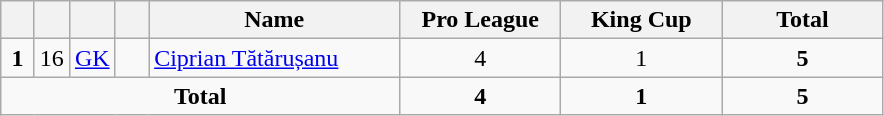<table class="wikitable" style="text-align:center">
<tr>
<th width=15></th>
<th width=15></th>
<th width=15></th>
<th width=15></th>
<th width=160>Name</th>
<th width=100>Pro League</th>
<th width=100>King Cup</th>
<th width=100>Total</th>
</tr>
<tr>
<td><strong>1</strong></td>
<td>16</td>
<td><a href='#'>GK</a></td>
<td></td>
<td align=left><a href='#'>Ciprian Tătărușanu</a></td>
<td>4</td>
<td>1</td>
<td><strong>5</strong></td>
</tr>
<tr>
<td colspan=5><strong>Total</strong></td>
<td><strong>4</strong></td>
<td><strong>1</strong></td>
<td><strong>5</strong></td>
</tr>
</table>
